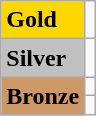<table class="wikitable">
<tr>
<td bgcolor="gold"><strong>Gold</strong></td>
<td></td>
</tr>
<tr>
<td bgcolor="silver"><strong>Silver</strong></td>
<td></td>
</tr>
<tr>
<td rowspan="2" bgcolor="#cc9966"><strong>Bronze</strong></td>
<td></td>
</tr>
<tr>
<td></td>
</tr>
</table>
